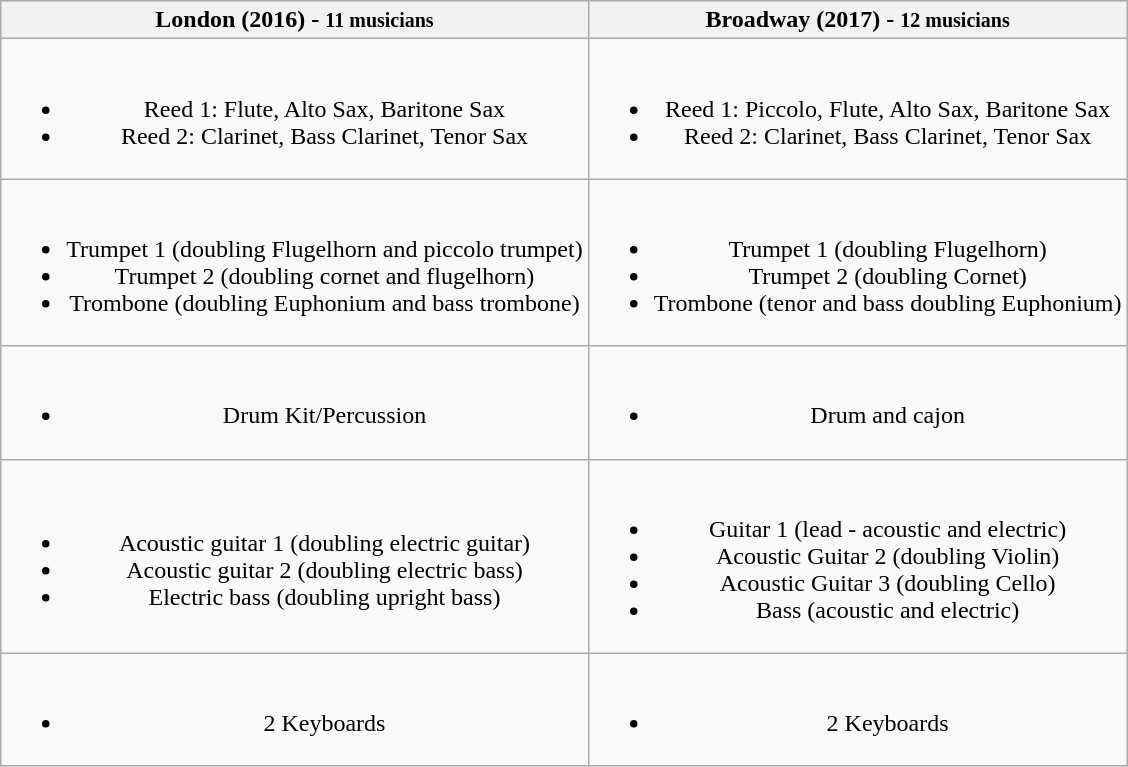<table class="wikitable plainrowheaders" style="text-align:center;">
<tr>
<th>London (2016) - <small>11 musicians</small></th>
<th>Broadway (2017) - <small>12 musicians</small></th>
</tr>
<tr>
<td><br><ul><li>Reed 1: Flute, Alto Sax, Baritone Sax</li><li>Reed 2: Clarinet, Bass Clarinet, Tenor Sax</li></ul></td>
<td><br><ul><li>Reed 1: Piccolo, Flute, Alto Sax, Baritone Sax</li><li>Reed 2: Clarinet, Bass Clarinet, Tenor Sax</li></ul></td>
</tr>
<tr>
<td><br><ul><li>Trumpet 1 (doubling Flugelhorn and piccolo trumpet)</li><li>Trumpet 2 (doubling cornet and flugelhorn)</li><li>Trombone (doubling Euphonium and bass trombone)</li></ul></td>
<td><br><ul><li>Trumpet 1 (doubling Flugelhorn)</li><li>Trumpet 2 (doubling Cornet)</li><li>Trombone (tenor and bass doubling Euphonium)</li></ul></td>
</tr>
<tr>
<td><br><ul><li>Drum Kit/Percussion</li></ul></td>
<td><br><ul><li>Drum and cajon</li></ul></td>
</tr>
<tr>
<td><br><ul><li>Acoustic guitar 1 (doubling electric guitar)</li><li>Acoustic guitar 2 (doubling electric bass)</li><li>Electric bass (doubling upright bass)</li></ul></td>
<td><br><ul><li>Guitar 1 (lead - acoustic and electric)</li><li>Acoustic Guitar 2 (doubling Violin)</li><li>Acoustic Guitar 3 (doubling Cello)</li><li>Bass (acoustic and electric)</li></ul></td>
</tr>
<tr>
<td><br><ul><li>2 Keyboards</li></ul></td>
<td><br><ul><li>2 Keyboards</li></ul></td>
</tr>
</table>
